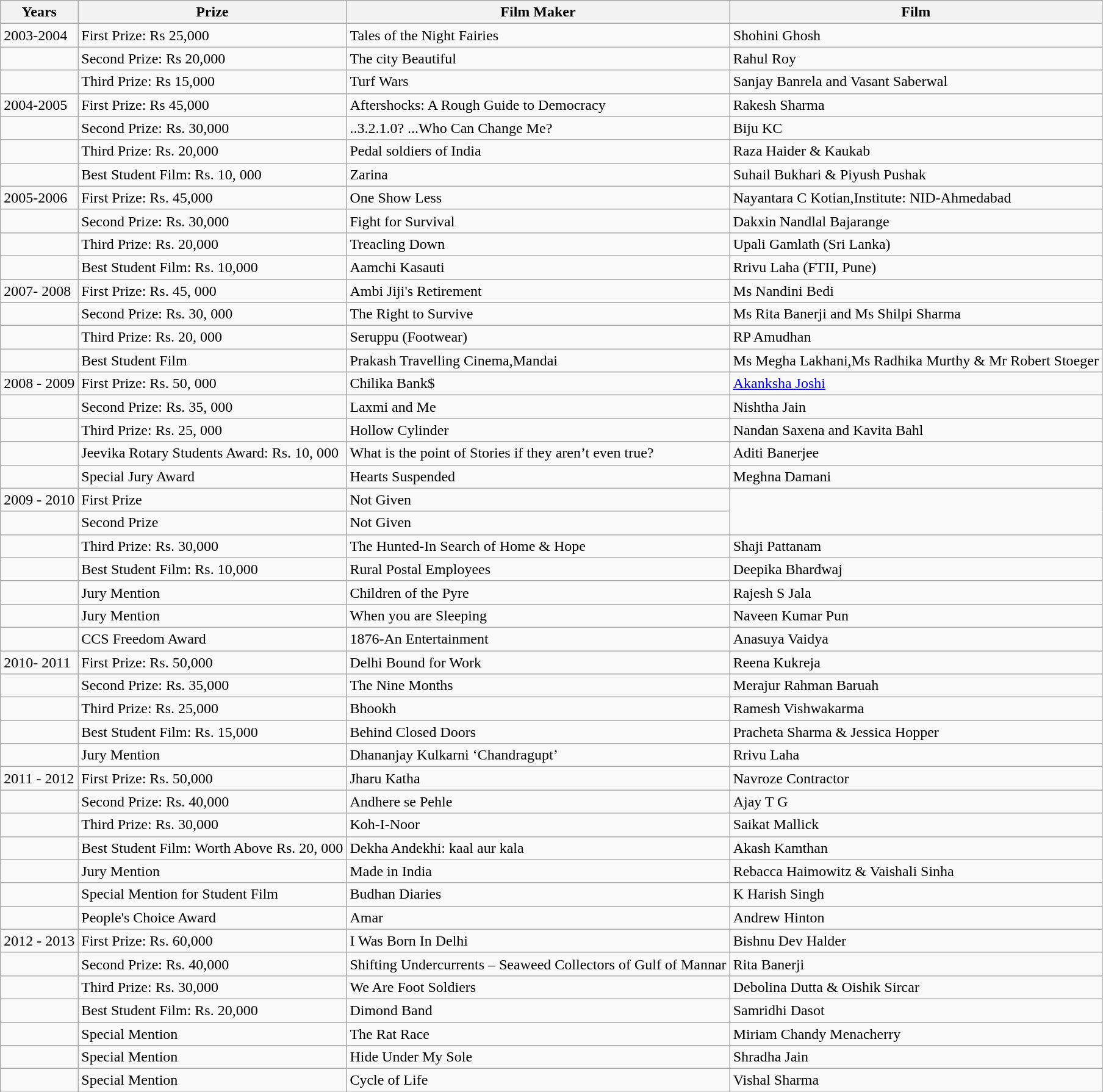<table class="wikitable">
<tr>
<th>Years</th>
<th>Prize</th>
<th>Film Maker</th>
<th>Film</th>
</tr>
<tr>
<td>2003-2004</td>
<td>First Prize: Rs 25,000</td>
<td>Tales of the Night Fairies</td>
<td>Shohini Ghosh</td>
</tr>
<tr>
<td></td>
<td>Second Prize: Rs 20,000</td>
<td>The city Beautiful</td>
<td>Rahul Roy</td>
</tr>
<tr>
<td></td>
<td>Third Prize: Rs 15,000</td>
<td>Turf Wars</td>
<td>Sanjay Banrela and Vasant Saberwal</td>
</tr>
<tr>
<td>2004-2005</td>
<td>First Prize: Rs 45,000</td>
<td>Aftershocks: A Rough Guide to Democracy</td>
<td>Rakesh Sharma</td>
</tr>
<tr>
<td></td>
<td>Second Prize: Rs. 30,000</td>
<td>..3.2.1.0? ...Who Can Change Me?</td>
<td>Biju KC</td>
</tr>
<tr>
<td></td>
<td>Third Prize: Rs. 20,000</td>
<td>Pedal soldiers of India</td>
<td>Raza Haider & Kaukab</td>
</tr>
<tr>
<td></td>
<td>Best Student Film: Rs. 10, 000</td>
<td>Zarina</td>
<td>Suhail Bukhari & Piyush Pushak</td>
</tr>
<tr>
<td>2005-2006</td>
<td>First Prize: Rs. 45,000</td>
<td>One Show Less</td>
<td>Nayantara C Kotian,Institute:  NID-Ahmedabad</td>
</tr>
<tr>
<td></td>
<td>Second Prize: Rs. 30,000</td>
<td>Fight for Survival</td>
<td>Dakxin Nandlal Bajarange</td>
</tr>
<tr>
<td></td>
<td>Third Prize: Rs. 20,000</td>
<td>Treacling Down</td>
<td>Upali Gamlath (Sri Lanka)</td>
</tr>
<tr>
<td></td>
<td>Best Student Film: Rs. 10,000</td>
<td>Aamchi Kasauti</td>
<td>Rrivu Laha (FTII, Pune)</td>
</tr>
<tr>
<td>2007- 2008</td>
<td>First Prize: Rs. 45, 000</td>
<td>Ambi Jiji's Retirement</td>
<td>Ms Nandini Bedi</td>
</tr>
<tr>
<td></td>
<td>Second Prize: Rs. 30, 000</td>
<td>The Right to Survive</td>
<td>Ms Rita Banerji and Ms Shilpi Sharma</td>
</tr>
<tr>
<td></td>
<td>Third Prize: Rs. 20, 000</td>
<td>Seruppu (Footwear)</td>
<td>RP Amudhan</td>
</tr>
<tr>
<td></td>
<td>Best Student Film</td>
<td>Prakash Travelling Cinema,Mandai</td>
<td>Ms Megha Lakhani,Ms Radhika Murthy & Mr Robert Stoeger</td>
</tr>
<tr>
<td>2008 - 2009</td>
<td>First Prize: Rs. 50, 000</td>
<td>Chilika Bank$</td>
<td><a href='#'>Akanksha Joshi</a></td>
</tr>
<tr>
<td></td>
<td>Second Prize: Rs. 35, 000</td>
<td>Laxmi and Me</td>
<td>Nishtha Jain</td>
</tr>
<tr>
<td></td>
<td>Third Prize: Rs. 25, 000</td>
<td>Hollow Cylinder</td>
<td>Nandan Saxena and Kavita Bahl</td>
</tr>
<tr>
<td></td>
<td>Jeevika Rotary Students Award: Rs. 10, 000</td>
<td>What is the point of Stories if they aren’t even true?</td>
<td>Aditi Banerjee</td>
</tr>
<tr>
<td></td>
<td>Special Jury Award</td>
<td>Hearts Suspended</td>
<td>Meghna Damani</td>
</tr>
<tr>
<td>2009 - 2010</td>
<td>First Prize</td>
<td>Not Given</td>
</tr>
<tr>
<td></td>
<td>Second Prize</td>
<td>Not Given</td>
</tr>
<tr>
<td></td>
<td>Third Prize: Rs. 30,000</td>
<td>The Hunted-In Search of Home & Hope</td>
<td>Shaji Pattanam</td>
</tr>
<tr>
<td></td>
<td>Best Student Film: Rs. 10,000</td>
<td>Rural Postal Employees</td>
<td>Deepika Bhardwaj</td>
</tr>
<tr>
<td></td>
<td>Jury Mention</td>
<td>Children of the Pyre</td>
<td>Rajesh S Jala</td>
</tr>
<tr>
<td></td>
<td>Jury Mention</td>
<td>When you are Sleeping</td>
<td>Naveen Kumar Pun</td>
</tr>
<tr>
<td></td>
<td>CCS Freedom Award</td>
<td>1876-An Entertainment</td>
<td>Anasuya Vaidya</td>
</tr>
<tr>
<td>2010- 2011</td>
<td>First Prize: Rs. 50,000</td>
<td>Delhi Bound for Work</td>
<td>Reena Kukreja</td>
</tr>
<tr>
<td></td>
<td>Second Prize: Rs. 35,000</td>
<td>The Nine Months</td>
<td>Merajur Rahman Baruah</td>
</tr>
<tr>
<td></td>
<td>Third Prize: Rs. 25,000</td>
<td>Bhookh</td>
<td>Ramesh Vishwakarma</td>
</tr>
<tr>
<td></td>
<td>Best Student Film: Rs. 15,000</td>
<td>Behind Closed Doors</td>
<td>Pracheta Sharma & Jessica Hopper</td>
</tr>
<tr>
<td></td>
<td>Jury Mention</td>
<td>Dhananjay Kulkarni ‘Chandragupt’</td>
<td>Rrivu Laha</td>
</tr>
<tr>
<td>2011 - 2012</td>
<td>First Prize: Rs. 50,000</td>
<td>Jharu Katha</td>
<td>Navroze Contractor</td>
</tr>
<tr>
<td></td>
<td>Second Prize: Rs. 40,000</td>
<td>Andhere se Pehle</td>
<td>Ajay T G</td>
</tr>
<tr>
<td></td>
<td>Third Prize: Rs. 30,000</td>
<td>Koh-I-Noor</td>
<td>Saikat Mallick</td>
</tr>
<tr>
<td></td>
<td>Best Student Film: Worth Above Rs. 20, 000</td>
<td>Dekha Andekhi: kaal aur kala</td>
<td>Akash Kamthan</td>
</tr>
<tr>
<td></td>
<td>Jury Mention</td>
<td>Made in India</td>
<td>Rebacca Haimowitz & Vaishali Sinha</td>
</tr>
<tr>
<td></td>
<td>Special Mention for Student Film</td>
<td>Budhan Diaries</td>
<td>K Harish Singh</td>
</tr>
<tr>
<td></td>
<td>People's Choice Award</td>
<td>Amar</td>
<td>Andrew Hinton</td>
</tr>
<tr>
<td>2012 - 2013</td>
<td>First Prize: Rs. 60,000</td>
<td>I Was Born In Delhi</td>
<td>Bishnu Dev Halder</td>
</tr>
<tr>
<td></td>
<td>Second Prize: Rs. 40,000</td>
<td>Shifting Undercurrents – Seaweed Collectors of Gulf of Mannar</td>
<td>Rita Banerji</td>
</tr>
<tr>
<td></td>
<td>Third Prize: Rs. 30,000</td>
<td>We Are Foot Soldiers</td>
<td>Debolina Dutta & Oishik Sircar</td>
</tr>
<tr>
<td></td>
<td>Best Student Film: Rs. 20,000</td>
<td>Dimond Band</td>
<td>Samridhi Dasot</td>
</tr>
<tr>
<td></td>
<td>Special Mention</td>
<td>The Rat Race</td>
<td>Miriam Chandy Menacherry</td>
</tr>
<tr>
<td></td>
<td>Special Mention</td>
<td>Hide Under My Sole</td>
<td>Shradha Jain</td>
</tr>
<tr>
<td></td>
<td>Special Mention</td>
<td>Cycle of Life</td>
<td>Vishal Sharma</td>
</tr>
</table>
